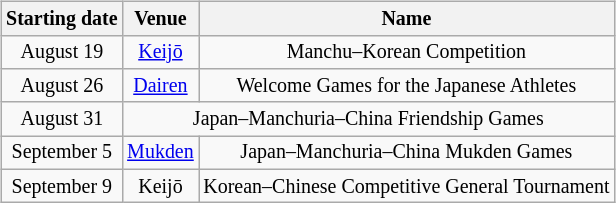<table class="wikitable" style="float:right;font-size:smaller;text-align: center;">
<tr>
<th>Starting date</th>
<th>Venue</th>
<th>Name</th>
</tr>
<tr>
<td>August 19</td>
<td><a href='#'>Keijō</a></td>
<td>Manchu–Korean Competition</td>
</tr>
<tr>
<td>August 26</td>
<td><a href='#'>Dairen</a></td>
<td>Welcome Games for the Japanese Athletes</td>
</tr>
<tr>
<td>August 31</td>
<td colspan="2">Japan–Manchuria–China Friendship Games</td>
</tr>
<tr>
<td>September 5</td>
<td><a href='#'>Mukden</a></td>
<td>Japan–Manchuria–China Mukden Games</td>
</tr>
<tr>
<td>September 9</td>
<td>Keijō</td>
<td>Korean–Chinese Competitive General Tournament</td>
</tr>
</table>
